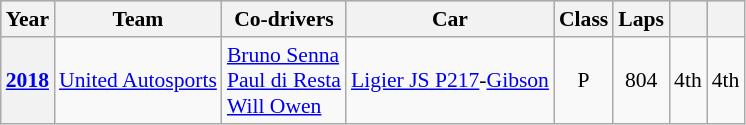<table class="wikitable" style="text-align:center; font-size:90%;">
<tr style="background:#ABBBDD;">
<th>Year</th>
<th>Team</th>
<th>Co-drivers</th>
<th>Car</th>
<th>Class</th>
<th>Laps</th>
<th></th>
<th></th>
</tr>
<tr>
<th><a href='#'>2018</a></th>
<td align="left"> <a href='#'>United Autosports</a></td>
<td align="left"> <a href='#'>Bruno Senna</a><br> <a href='#'>Paul di Resta</a><br> <a href='#'>Will Owen</a></td>
<td align="left"><a href='#'>Ligier JS P217</a>-<a href='#'>Gibson</a></td>
<td>P</td>
<td>804</td>
<td>4th</td>
<td>4th</td>
</tr>
</table>
